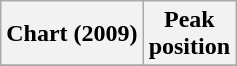<table class="wikitable plainrowheaders">
<tr>
<th scope="col">Chart (2009)</th>
<th scope="col">Peak<br>position</th>
</tr>
<tr>
</tr>
</table>
